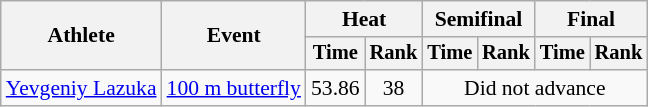<table class="wikitable" style="font-size:90%">
<tr>
<th rowspan="2">Athlete</th>
<th rowspan="2">Event</th>
<th colspan="2">Heat</th>
<th colspan="2">Semifinal</th>
<th colspan="2">Final</th>
</tr>
<tr style="font-size:95%">
<th>Time</th>
<th>Rank</th>
<th>Time</th>
<th>Rank</th>
<th>Time</th>
<th>Rank</th>
</tr>
<tr align=center>
<td align=left><a href='#'>Yevgeniy Lazuka</a></td>
<td align=left><a href='#'>100 m butterfly</a></td>
<td>53.86</td>
<td>38</td>
<td colspan=4>Did not advance</td>
</tr>
</table>
